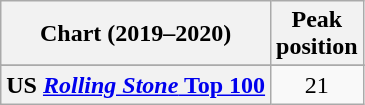<table class="wikitable sortable plainrowheaders" style="text-align:center">
<tr>
<th>Chart (2019–2020)</th>
<th>Peak<br>position</th>
</tr>
<tr>
</tr>
<tr>
</tr>
<tr>
</tr>
<tr>
</tr>
<tr>
</tr>
<tr>
</tr>
<tr>
</tr>
<tr>
<th scope="row">US <a href='#'><em>Rolling Stone</em> Top 100</a></th>
<td>21</td>
</tr>
</table>
